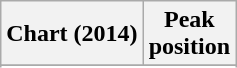<table class="wikitable sortable plainrowheaders">
<tr>
<th scope="col">Chart (2014)</th>
<th scope="col">Peak<br>position</th>
</tr>
<tr>
</tr>
<tr>
</tr>
</table>
